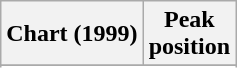<table class="wikitable">
<tr>
<th>Chart (1999)</th>
<th>Peak<br>position</th>
</tr>
<tr>
</tr>
<tr>
</tr>
</table>
